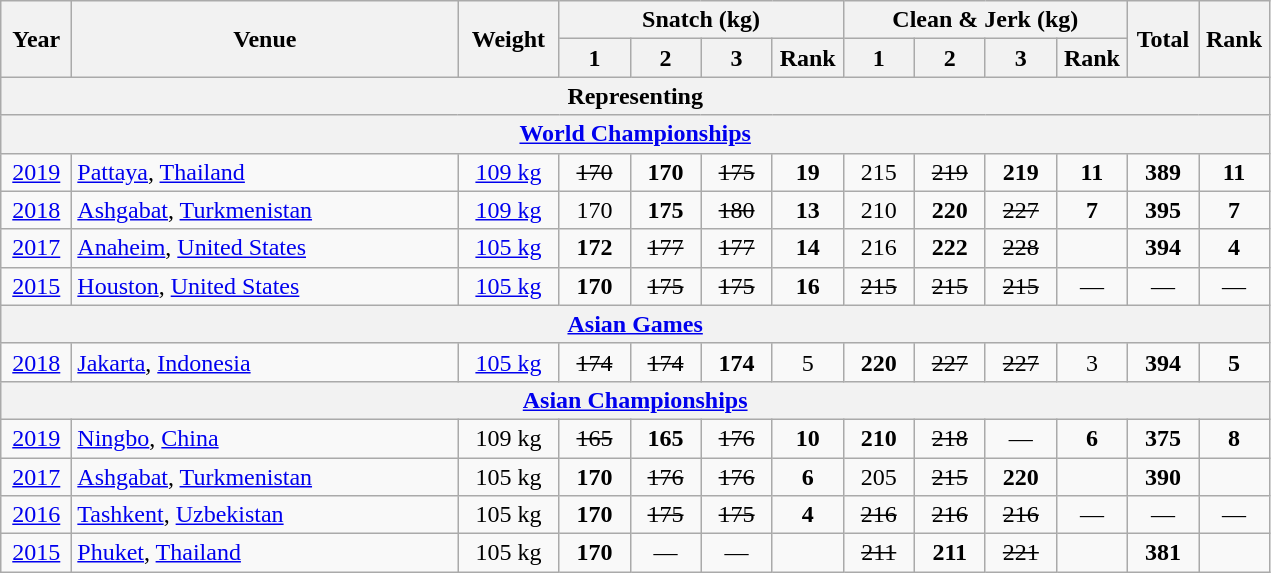<table class = "wikitable" style="text-align:center;">
<tr>
<th rowspan=2 width=40>Year</th>
<th rowspan=2 width=250>Venue</th>
<th rowspan=2 width=60>Weight</th>
<th colspan=4>Snatch (kg)</th>
<th colspan=4>Clean & Jerk (kg)</th>
<th rowspan=2 width=40>Total</th>
<th rowspan=2 width=40>Rank</th>
</tr>
<tr>
<th width=40>1</th>
<th width=40>2</th>
<th width=40>3</th>
<th width=40>Rank</th>
<th width=40>1</th>
<th width=40>2</th>
<th width=40>3</th>
<th width=40>Rank</th>
</tr>
<tr>
<th colspan=13>Representing </th>
</tr>
<tr>
<th colspan=13><a href='#'>World Championships</a></th>
</tr>
<tr>
<td><a href='#'>2019</a></td>
<td align=left> <a href='#'>Pattaya</a>, <a href='#'>Thailand</a></td>
<td><a href='#'>109 kg</a></td>
<td><s>170</s></td>
<td><strong>170</strong></td>
<td><s>175</s></td>
<td><strong>19</strong></td>
<td>215</td>
<td><s>219</s></td>
<td><strong>219</strong></td>
<td><strong>11</strong></td>
<td><strong>389</strong></td>
<td><strong>11</strong></td>
</tr>
<tr>
<td><a href='#'>2018</a></td>
<td align=left> <a href='#'>Ashgabat</a>, <a href='#'>Turkmenistan</a></td>
<td><a href='#'>109 kg</a></td>
<td>170</td>
<td><strong>175</strong></td>
<td><s>180</s></td>
<td><strong>13</strong></td>
<td>210</td>
<td><strong>220</strong></td>
<td><s>227</s></td>
<td><strong>7</strong></td>
<td><strong>395</strong></td>
<td><strong>7</strong></td>
</tr>
<tr>
<td><a href='#'>2017</a></td>
<td align=left> <a href='#'>Anaheim</a>, <a href='#'>United States</a></td>
<td><a href='#'>105 kg</a></td>
<td><strong>172</strong></td>
<td><s>177</s></td>
<td><s>177</s></td>
<td><strong>14</strong></td>
<td>216</td>
<td><strong>222</strong></td>
<td><s>228</s></td>
<td><strong></strong></td>
<td><strong>394</strong></td>
<td><strong>4</strong></td>
</tr>
<tr>
<td><a href='#'>2015</a></td>
<td align=left> <a href='#'>Houston</a>, <a href='#'>United States</a></td>
<td><a href='#'>105 kg</a></td>
<td><strong>170</strong></td>
<td><s>175</s></td>
<td><s>175</s></td>
<td><strong>16</strong></td>
<td><s>215</s></td>
<td><s>215</s></td>
<td><s>215</s></td>
<td>—</td>
<td>—</td>
<td>—</td>
</tr>
<tr>
<th colspan=13><a href='#'>Asian Games</a></th>
</tr>
<tr>
<td><a href='#'>2018</a></td>
<td align=left> <a href='#'>Jakarta</a>, <a href='#'>Indonesia</a></td>
<td><a href='#'>105 kg</a></td>
<td><s>174</s></td>
<td><s>174</s></td>
<td><strong>174</strong></td>
<td>5</td>
<td><strong>220</strong></td>
<td><s>227</s></td>
<td><s>227</s></td>
<td>3</td>
<td><strong>394</strong></td>
<td><strong>5</strong></td>
</tr>
<tr>
<th colspan=13><a href='#'>Asian Championships</a></th>
</tr>
<tr>
<td><a href='#'>2019</a></td>
<td align=left> <a href='#'>Ningbo</a>, <a href='#'>China</a></td>
<td>109 kg</td>
<td><s>165</s></td>
<td><strong>165</strong></td>
<td><s>176</s></td>
<td><strong>10</strong></td>
<td><strong>210</strong></td>
<td><s>218</s></td>
<td>—</td>
<td><strong>6</strong></td>
<td><strong>375</strong></td>
<td><strong>8</strong></td>
</tr>
<tr>
<td><a href='#'>2017</a></td>
<td align=left> <a href='#'>Ashgabat</a>, <a href='#'>Turkmenistan</a></td>
<td>105 kg</td>
<td><strong>170</strong></td>
<td><s>176</s></td>
<td><s>176</s></td>
<td><strong>6</strong></td>
<td>205</td>
<td><s>215</s></td>
<td><strong>220</strong></td>
<td><strong></strong></td>
<td><strong>390</strong></td>
<td><strong></strong></td>
</tr>
<tr>
<td><a href='#'>2016</a></td>
<td align=left> <a href='#'>Tashkent</a>, <a href='#'>Uzbekistan</a></td>
<td>105 kg</td>
<td><strong>170</strong></td>
<td><s>175</s></td>
<td><s>175</s></td>
<td><strong>4</strong></td>
<td><s>216</s></td>
<td><s>216</s></td>
<td><s>216</s></td>
<td>—</td>
<td>—</td>
<td>—</td>
</tr>
<tr>
<td><a href='#'>2015</a></td>
<td align=left> <a href='#'>Phuket</a>, <a href='#'>Thailand</a></td>
<td>105 kg</td>
<td><strong>170</strong></td>
<td>—</td>
<td>—</td>
<td><strong></strong></td>
<td><s>211</s></td>
<td><strong>211</strong></td>
<td><s>221</s></td>
<td><strong></strong></td>
<td><strong>381</strong></td>
<td><strong></strong></td>
</tr>
</table>
